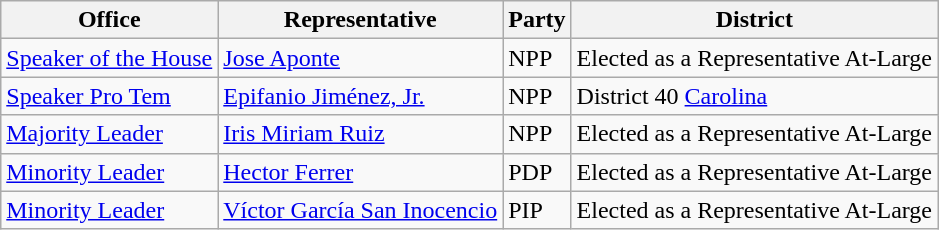<table class="wikitable">
<tr>
<th>Office</th>
<th>Representative</th>
<th>Party</th>
<th>District</th>
</tr>
<tr>
<td><a href='#'>Speaker of the House</a></td>
<td><a href='#'>Jose Aponte</a></td>
<td>NPP</td>
<td>Elected as a Representative At-Large</td>
</tr>
<tr>
<td><a href='#'>Speaker Pro Tem</a></td>
<td><a href='#'>Epifanio Jiménez, Jr.</a></td>
<td>NPP</td>
<td>District 40 <a href='#'>Carolina</a></td>
</tr>
<tr>
<td><a href='#'>Majority Leader</a></td>
<td><a href='#'>Iris Miriam Ruiz</a></td>
<td>NPP</td>
<td>Elected as a Representative At-Large</td>
</tr>
<tr>
<td><a href='#'>Minority Leader</a></td>
<td><a href='#'>Hector Ferrer</a></td>
<td>PDP</td>
<td>Elected as a Representative At-Large</td>
</tr>
<tr>
<td><a href='#'>Minority Leader</a></td>
<td><a href='#'>Víctor García San Inocencio</a></td>
<td>PIP</td>
<td>Elected as a Representative At-Large</td>
</tr>
</table>
